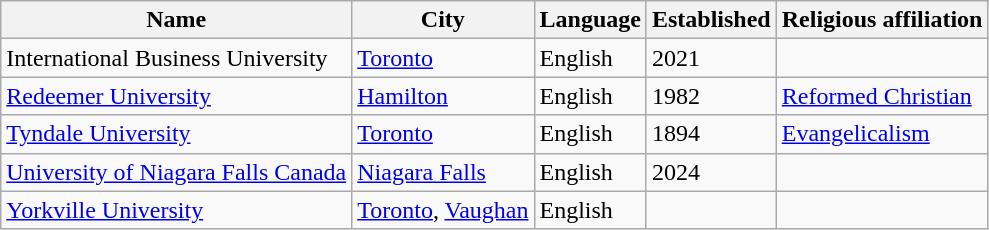<table class="wikitable sortable">
<tr>
<th scope="col">Name</th>
<th scope="col">City</th>
<th scope="col">Language</th>
<th scope="col">Established</th>
<th scope="col">Religious affiliation</th>
</tr>
<tr>
<td>International Business University</td>
<td><a href='#'>Toronto</a></td>
<td>English</td>
<td>2021</td>
<td></td>
</tr>
<tr>
<td><a href='#'>Redeemer University</a></td>
<td><a href='#'>Hamilton</a></td>
<td>English</td>
<td>1982</td>
<td><a href='#'>Reformed Christian</a></td>
</tr>
<tr>
<td><a href='#'>Tyndale University</a></td>
<td><a href='#'>Toronto</a></td>
<td>English</td>
<td>1894</td>
<td><a href='#'>Evangelicalism</a></td>
</tr>
<tr>
<td><a href='#'>University of Niagara Falls Canada</a></td>
<td><a href='#'>Niagara Falls</a></td>
<td>English</td>
<td>2024</td>
<td></td>
</tr>
<tr>
<td><a href='#'>Yorkville University</a></td>
<td><a href='#'>Toronto</a>, <a href='#'>Vaughan</a></td>
<td>English</td>
<td></td>
<td></td>
</tr>
</table>
